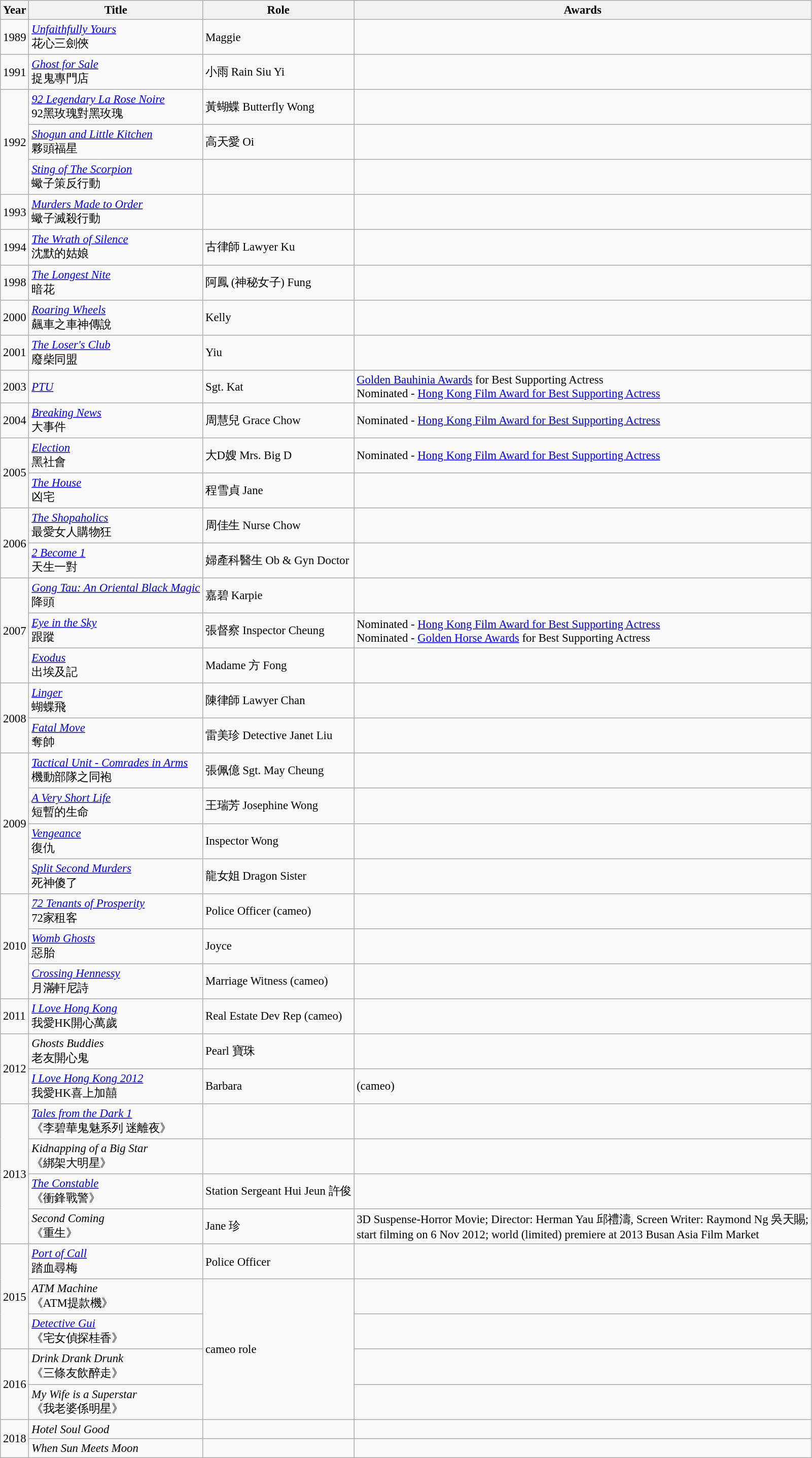<table class="wikitable" style="font-size: 95%;">
<tr>
<th>Year</th>
<th>Title</th>
<th>Role</th>
<th>Awards</th>
</tr>
<tr>
<td>1989</td>
<td><em><a href='#'>Unfaithfully Yours</a></em><br>花心三劍俠</td>
<td>Maggie</td>
<td></td>
</tr>
<tr>
<td>1991</td>
<td><em><a href='#'>Ghost for Sale</a></em><br>捉鬼專門店</td>
<td>小雨 Rain Siu Yi</td>
<td></td>
</tr>
<tr>
<td rowspan="3">1992</td>
<td><em><a href='#'>92 Legendary La Rose Noire</a></em><br>92黑玫瑰對黑玫瑰</td>
<td>黃蝴蝶 Butterfly Wong</td>
<td></td>
</tr>
<tr>
<td><em><a href='#'>Shogun and Little Kitchen</a></em><br>夥頭福星</td>
<td>高天愛 Oi</td>
<td></td>
</tr>
<tr>
<td><em><a href='#'>Sting of The Scorpion</a></em><br>蠍子策反行動</td>
<td></td>
<td></td>
</tr>
<tr>
<td>1993</td>
<td><em><a href='#'>Murders Made to Order</a></em><br>蠍子滅殺行動</td>
<td></td>
<td></td>
</tr>
<tr>
<td>1994</td>
<td><em><a href='#'>The Wrath of Silence</a></em><br>沈默的姑娘</td>
<td>古律師 Lawyer Ku</td>
<td></td>
</tr>
<tr>
<td>1998</td>
<td><em><a href='#'>The Longest Nite</a></em><br>暗花</td>
<td>阿鳳 (神秘女子) Fung</td>
<td></td>
</tr>
<tr>
<td>2000</td>
<td><em><a href='#'>Roaring Wheels</a></em><br>飆車之車神傳說</td>
<td>Kelly</td>
<td></td>
</tr>
<tr>
<td>2001</td>
<td><em><a href='#'>The Loser's Club</a></em><br>廢柴同盟</td>
<td>Yiu</td>
<td></td>
</tr>
<tr>
<td>2003</td>
<td><em><a href='#'>PTU</a></em></td>
<td>Sgt. Kat</td>
<td><a href='#'>Golden Bauhinia Awards</a> for Best Supporting Actress<br>Nominated - <a href='#'>Hong Kong Film Award for Best Supporting Actress</a></td>
</tr>
<tr>
<td>2004</td>
<td><em><a href='#'>Breaking News</a></em><br>大事件</td>
<td>周慧兒 Grace Chow</td>
<td>Nominated - <a href='#'>Hong Kong Film Award for Best Supporting Actress</a></td>
</tr>
<tr>
<td rowspan="2">2005</td>
<td><em><a href='#'>Election</a></em><br>黑社會</td>
<td>大D嫂 Mrs. Big D</td>
<td>Nominated - <a href='#'>Hong Kong Film Award for Best Supporting Actress</a></td>
</tr>
<tr>
<td><em><a href='#'>The House</a></em><br>凶宅</td>
<td>程雪貞 Jane</td>
<td></td>
</tr>
<tr>
<td rowspan="2">2006</td>
<td><em><a href='#'>The Shopaholics</a></em><br>最愛女人購物狂</td>
<td>周佳生 Nurse Chow</td>
<td></td>
</tr>
<tr>
<td><em><a href='#'>2 Become 1</a></em><br>天生一對</td>
<td>婦產科醫生 Ob & Gyn Doctor</td>
<td></td>
</tr>
<tr>
<td rowspan="3">2007</td>
<td><em><a href='#'>Gong Tau: An Oriental Black Magic</a></em><br>降頭</td>
<td>嘉碧 Karpie</td>
<td></td>
</tr>
<tr>
<td><em><a href='#'>Eye in the Sky</a></em><br>跟蹤</td>
<td>張督察 Inspector Cheung</td>
<td>Nominated - <a href='#'>Hong Kong Film Award for Best Supporting Actress</a><br>Nominated - <a href='#'>Golden Horse Awards</a> for Best Supporting Actress</td>
</tr>
<tr>
<td><em><a href='#'>Exodus</a></em><br>出埃及記</td>
<td>Madame 方 Fong</td>
<td></td>
</tr>
<tr>
<td rowspan="2">2008</td>
<td><em><a href='#'>Linger</a></em><br>蝴蝶飛</td>
<td>陳律師 Lawyer Chan</td>
<td></td>
</tr>
<tr>
<td><em><a href='#'>Fatal Move</a></em><br>奪帥</td>
<td>雷美珍 Detective Janet Liu</td>
<td></td>
</tr>
<tr>
<td rowspan="4">2009</td>
<td><em><a href='#'>Tactical Unit - Comrades in Arms</a></em><br>機動部隊之同袍</td>
<td>張佩億 Sgt. May Cheung</td>
<td></td>
</tr>
<tr>
<td><em><a href='#'>A Very Short Life</a></em><br>短暫的生命</td>
<td>王瑞芳 Josephine Wong</td>
<td></td>
</tr>
<tr>
<td><em><a href='#'>Vengeance</a></em><br>復仇</td>
<td>Inspector Wong</td>
<td></td>
</tr>
<tr>
<td><em><a href='#'>Split Second Murders</a></em><br>死神傻了</td>
<td>龍女姐 Dragon Sister</td>
<td></td>
</tr>
<tr>
<td rowspan="3">2010</td>
<td><em><a href='#'>72 Tenants of Prosperity</a></em><br>72家租客</td>
<td>Police Officer (cameo)</td>
<td></td>
</tr>
<tr>
<td><em><a href='#'>Womb Ghosts</a></em><br>惡胎</td>
<td>Joyce</td>
<td></td>
</tr>
<tr>
<td><em><a href='#'>Crossing Hennessy</a></em><br>月滿軒尼詩</td>
<td>Marriage Witness (cameo)</td>
<td></td>
</tr>
<tr>
<td>2011</td>
<td><em><a href='#'>I Love Hong Kong</a></em><br>我愛HK開心萬歲</td>
<td>Real Estate Dev Rep (cameo)</td>
<td></td>
</tr>
<tr>
<td rowspan="2">2012</td>
<td><em>Ghosts Buddies</em><br>老友開心鬼</td>
<td>Pearl 寶珠</td>
<td></td>
</tr>
<tr>
<td><em><a href='#'>I Love Hong Kong 2012</a></em><br>我愛HK喜上加囍</td>
<td>Barbara</td>
<td>(cameo)</td>
</tr>
<tr>
<td rowspan="4">2013</td>
<td><em><a href='#'>Tales from the Dark 1</a></em> <br> 《李碧華鬼魅系列 迷離夜》</td>
<td></td>
<td></td>
</tr>
<tr>
<td><em>Kidnapping of a Big Star</em> <br> 《綁架大明星》</td>
<td></td>
<td></td>
</tr>
<tr>
<td><em><a href='#'>The Constable</a></em> <br> 《衝鋒戰警》</td>
<td>Station Sergeant Hui Jeun 許俊</td>
<td></td>
</tr>
<tr>
<td><em>Second Coming</em> <br> 《重生》</td>
<td>Jane 珍</td>
<td>3D Suspense-Horror Movie; Director: Herman Yau 邱禮濤, Screen Writer: Raymond Ng 吳天賜;<br>start filming on 6 Nov 2012; world (limited) premiere at 2013 Busan Asia Film Market</td>
</tr>
<tr>
<td rowspan="3">2015</td>
<td><em><a href='#'>Port of Call</a></em><br>踏血尋梅</td>
<td>Police Officer</td>
<td></td>
</tr>
<tr>
<td><em>ATM Machine</em> <br> 《ATM提款機》</td>
<td rowspan="4">cameo role</td>
<td></td>
</tr>
<tr>
<td><em><a href='#'>Detective Gui</a></em> <br> 《宅女偵探桂香》</td>
<td></td>
</tr>
<tr>
<td rowspan="2">2016</td>
<td><em>Drink Drank Drunk</em> <br> 《三條友飲醉走》</td>
<td></td>
</tr>
<tr>
<td><em>My Wife is a Superstar</em> <br> 《我老婆係明星》</td>
<td></td>
</tr>
<tr>
<td rowspan="2">2018</td>
<td><em>Hotel Soul Good</em></td>
<td></td>
<td></td>
</tr>
<tr>
<td><em>When Sun Meets Moon</em></td>
<td></td>
<td></td>
</tr>
</table>
